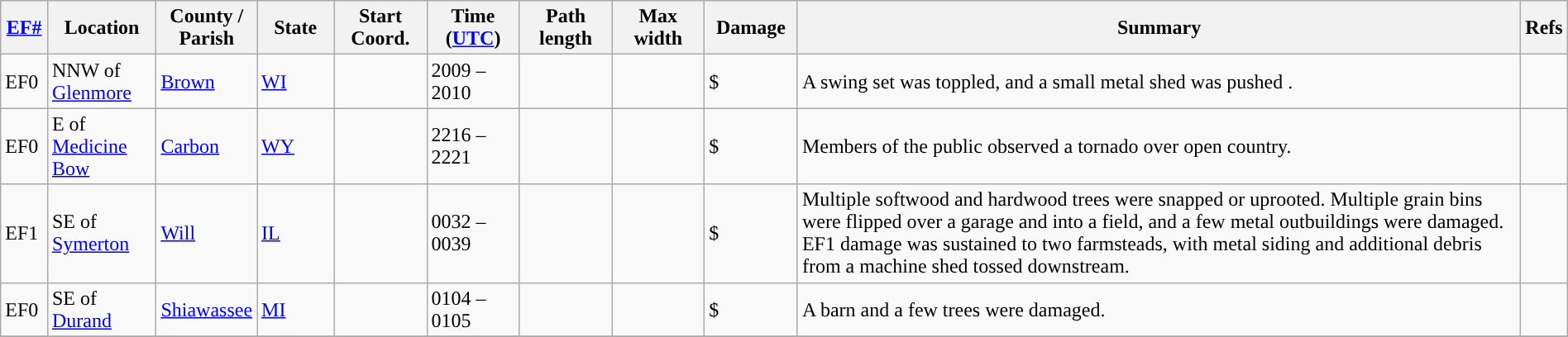<table class="wikitable sortable" style="width:100%;">
<tr>
<th scope="col" width="3%" align="center"><a href='#'>EF#</a></th>
<th scope="col" width="7%" align="center" class="unsortable">Location</th>
<th scope="col" width="6%" align="center" class="unsortable">County / Parish</th>
<th scope="col" width="5%" align="center">State</th>
<th scope="col" width="6%" align="center">Start Coord.</th>
<th scope="col" width="6%" align="center">Time (<a href='#'>UTC</a>)</th>
<th scope="col" width="6%" align="center">Path length</th>
<th scope="col" width="6%" align="center">Max width</th>
<th scope="col" width="6%" align="center">Damage</th>
<th scope="col" width="48%" class="unsortable" align="center">Summary</th>
<th scope="col" width="48%" class="unsortable" align="center">Refs</th>
</tr>
<tr>
<td>EF0</td>
<td>NNW of <a href='#'>Glenmore</a></td>
<td><a href='#'>Brown</a></td>
<td><a href='#'>WI</a></td>
<td></td>
<td>2009 – 2010</td>
<td></td>
<td></td>
<td>$</td>
<td>A swing set was toppled, and a small metal shed was pushed .</td>
<td></td>
</tr>
<tr>
<td>EF0</td>
<td>E of <a href='#'>Medicine Bow</a></td>
<td><a href='#'>Carbon</a></td>
<td><a href='#'>WY</a></td>
<td></td>
<td>2216 – 2221</td>
<td></td>
<td></td>
<td>$</td>
<td>Members of the public observed a tornado over open country.</td>
<td></td>
</tr>
<tr>
<td>EF1</td>
<td>SE of <a href='#'>Symerton</a></td>
<td><a href='#'>Will</a></td>
<td><a href='#'>IL</a></td>
<td></td>
<td>0032 – 0039</td>
<td></td>
<td></td>
<td>$</td>
<td>Multiple softwood and hardwood trees were snapped or uprooted. Multiple grain bins were flipped over a garage and into a field, and a few metal outbuildings were damaged. EF1 damage was sustained to two farmsteads, with metal siding and additional debris from a machine shed tossed  downstream.</td>
<td></td>
</tr>
<tr>
<td>EF0</td>
<td>SE of <a href='#'>Durand</a></td>
<td><a href='#'>Shiawassee</a></td>
<td><a href='#'>MI</a></td>
<td></td>
<td>0104 – 0105</td>
<td></td>
<td></td>
<td>$</td>
<td>A barn and a few trees were damaged.</td>
<td></td>
</tr>
<tr>
</tr>
</table>
